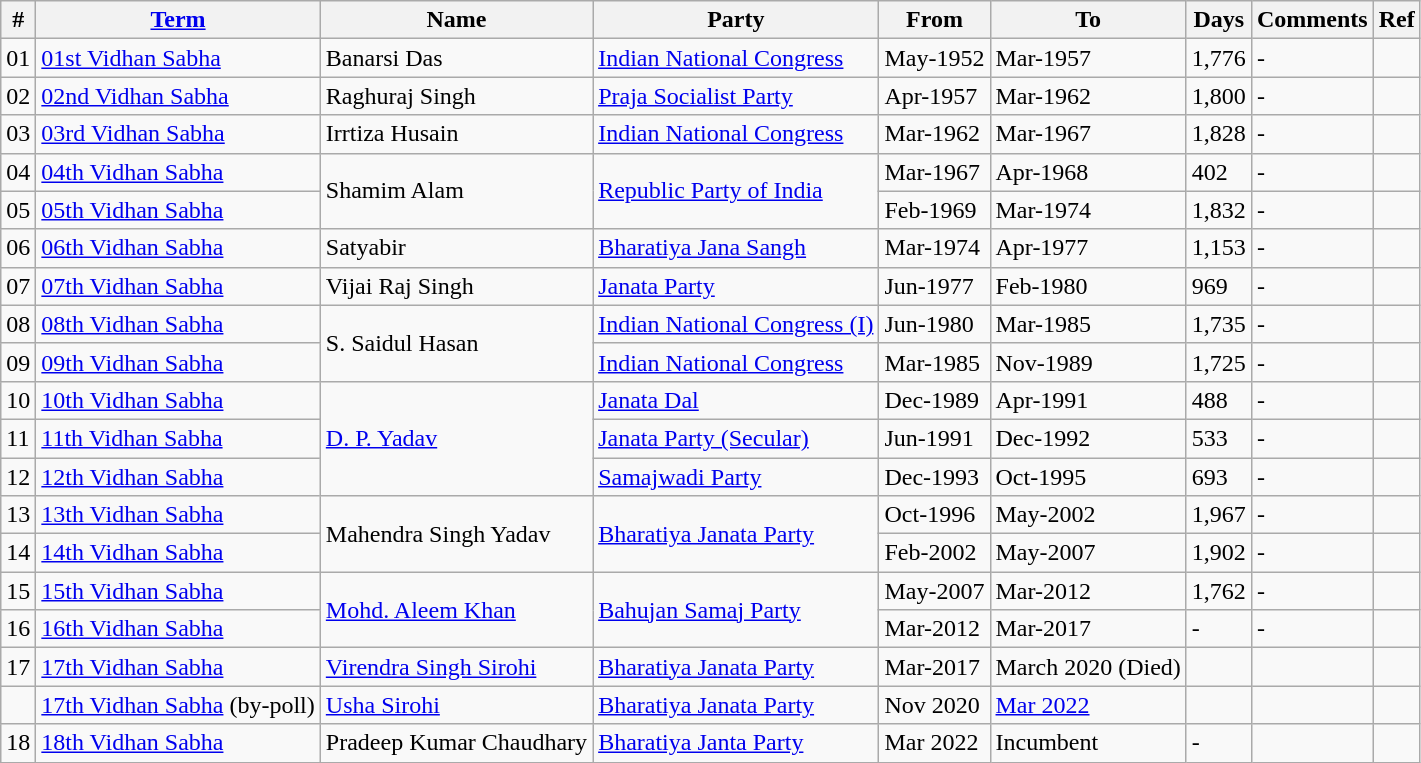<table class="wikitable sortable">
<tr>
<th>#</th>
<th><a href='#'>Term</a></th>
<th>Name</th>
<th>Party</th>
<th>From</th>
<th>To</th>
<th>Days</th>
<th>Comments</th>
<th>Ref</th>
</tr>
<tr>
<td>01</td>
<td><a href='#'>01st Vidhan Sabha</a></td>
<td>Banarsi Das</td>
<td><a href='#'>Indian National Congress</a></td>
<td>May-1952</td>
<td>Mar-1957</td>
<td>1,776</td>
<td>-</td>
<td></td>
</tr>
<tr>
<td>02</td>
<td><a href='#'>02nd Vidhan Sabha</a></td>
<td>Raghuraj Singh</td>
<td><a href='#'>Praja Socialist Party</a></td>
<td>Apr-1957</td>
<td>Mar-1962</td>
<td>1,800</td>
<td>-</td>
<td></td>
</tr>
<tr>
<td>03</td>
<td><a href='#'>03rd Vidhan Sabha</a></td>
<td>Irrtiza Husain</td>
<td><a href='#'>Indian National Congress</a></td>
<td>Mar-1962</td>
<td>Mar-1967</td>
<td>1,828</td>
<td>-</td>
<td></td>
</tr>
<tr>
<td>04</td>
<td><a href='#'>04th Vidhan Sabha</a></td>
<td rowspan="2">Shamim Alam</td>
<td rowspan="2"><a href='#'>Republic Party of India</a></td>
<td>Mar-1967</td>
<td>Apr-1968</td>
<td>402</td>
<td>-</td>
<td></td>
</tr>
<tr>
<td>05</td>
<td><a href='#'>05th Vidhan Sabha</a></td>
<td>Feb-1969</td>
<td>Mar-1974</td>
<td>1,832</td>
<td>-</td>
<td></td>
</tr>
<tr>
<td>06</td>
<td><a href='#'>06th Vidhan Sabha</a></td>
<td>Satyabir</td>
<td><a href='#'>Bharatiya Jana Sangh</a></td>
<td>Mar-1974</td>
<td>Apr-1977</td>
<td>1,153</td>
<td>-</td>
<td></td>
</tr>
<tr>
<td>07</td>
<td><a href='#'>07th Vidhan Sabha</a></td>
<td>Vijai Raj Singh</td>
<td><a href='#'>Janata Party</a></td>
<td>Jun-1977</td>
<td>Feb-1980</td>
<td>969</td>
<td>-</td>
<td></td>
</tr>
<tr>
<td>08</td>
<td><a href='#'>08th Vidhan Sabha</a></td>
<td rowspan="2">S. Saidul Hasan</td>
<td><a href='#'>Indian National Congress (I)</a></td>
<td>Jun-1980</td>
<td>Mar-1985</td>
<td>1,735</td>
<td>-</td>
<td></td>
</tr>
<tr>
<td>09</td>
<td><a href='#'>09th Vidhan Sabha</a></td>
<td><a href='#'>Indian National Congress</a></td>
<td>Mar-1985</td>
<td>Nov-1989</td>
<td>1,725</td>
<td>-</td>
<td></td>
</tr>
<tr>
<td>10</td>
<td><a href='#'>10th Vidhan Sabha</a></td>
<td rowspan="3"><a href='#'>D. P. Yadav</a></td>
<td><a href='#'>Janata Dal</a></td>
<td>Dec-1989</td>
<td>Apr-1991</td>
<td>488</td>
<td>-</td>
<td></td>
</tr>
<tr>
<td>11</td>
<td><a href='#'>11th Vidhan Sabha</a></td>
<td><a href='#'>Janata Party (Secular)</a></td>
<td>Jun-1991</td>
<td>Dec-1992</td>
<td>533</td>
<td>-</td>
<td></td>
</tr>
<tr>
<td>12</td>
<td><a href='#'>12th Vidhan Sabha</a></td>
<td><a href='#'>Samajwadi Party</a></td>
<td>Dec-1993</td>
<td>Oct-1995</td>
<td>693</td>
<td>-</td>
<td></td>
</tr>
<tr>
<td>13</td>
<td><a href='#'>13th Vidhan Sabha</a></td>
<td rowspan="2">Mahendra Singh Yadav</td>
<td rowspan="2"><a href='#'>Bharatiya Janata Party</a></td>
<td>Oct-1996</td>
<td>May-2002</td>
<td>1,967</td>
<td>-</td>
<td></td>
</tr>
<tr>
<td>14</td>
<td><a href='#'>14th Vidhan Sabha</a></td>
<td>Feb-2002</td>
<td>May-2007</td>
<td>1,902</td>
<td>-</td>
<td></td>
</tr>
<tr>
<td>15</td>
<td><a href='#'>15th Vidhan Sabha</a></td>
<td rowspan="2"><a href='#'>Mohd. Aleem Khan</a></td>
<td rowspan="2"><a href='#'>Bahujan Samaj Party</a></td>
<td>May-2007</td>
<td>Mar-2012</td>
<td>1,762</td>
<td>-</td>
<td></td>
</tr>
<tr>
<td>16</td>
<td><a href='#'>16th Vidhan Sabha</a></td>
<td>Mar-2012</td>
<td>Mar-2017</td>
<td>-</td>
<td>-</td>
<td></td>
</tr>
<tr>
<td>17</td>
<td><a href='#'>17th Vidhan Sabha</a></td>
<td><a href='#'>Virendra Singh Sirohi</a></td>
<td><a href='#'>Bharatiya Janata Party</a></td>
<td>Mar-2017</td>
<td>March 2020 (Died)</td>
<td></td>
<td></td>
<td></td>
</tr>
<tr>
<td></td>
<td><a href='#'>17th Vidhan Sabha</a> (by-poll)</td>
<td><a href='#'>Usha Sirohi</a></td>
<td><a href='#'>Bharatiya Janata Party</a></td>
<td>Nov 2020</td>
<td><a href='#'>Mar 2022</a></td>
<td></td>
<td></td>
<td></td>
</tr>
<tr>
<td>18</td>
<td><a href='#'>18th Vidhan Sabha</a></td>
<td>Pradeep Kumar Chaudhary</td>
<td><a href='#'>Bharatiya Janta Party</a></td>
<td>Mar 2022</td>
<td>Incumbent</td>
<td>-</td>
<td></td>
<td></td>
</tr>
</table>
